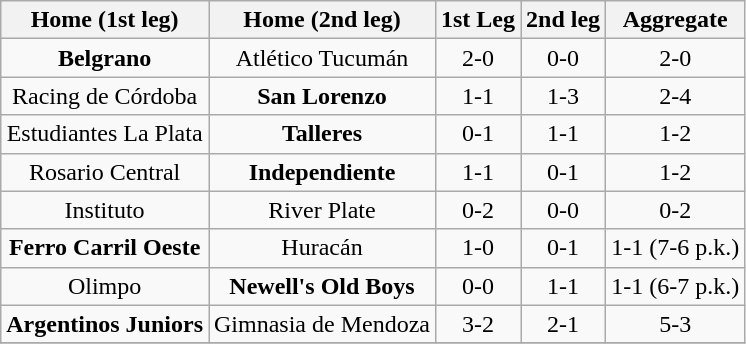<table class="wikitable" style="text-align: center;">
<tr>
<th>Home (1st leg)</th>
<th>Home (2nd leg)</th>
<th>1st Leg</th>
<th>2nd leg</th>
<th>Aggregate</th>
</tr>
<tr>
<td><strong>Belgrano</strong></td>
<td>Atlético Tucumán</td>
<td>2-0</td>
<td>0-0</td>
<td>2-0</td>
</tr>
<tr>
<td>Racing de Córdoba</td>
<td><strong>San Lorenzo</strong></td>
<td>1-1</td>
<td>1-3</td>
<td>2-4</td>
</tr>
<tr>
<td>Estudiantes La Plata</td>
<td><strong>Talleres</strong></td>
<td>0-1</td>
<td>1-1</td>
<td>1-2</td>
</tr>
<tr>
<td>Rosario Central</td>
<td><strong>Independiente</strong></td>
<td>1-1</td>
<td>0-1</td>
<td>1-2</td>
</tr>
<tr>
<td>Instituto</td>
<td>River Plate</td>
<td>0-2</td>
<td>0-0</td>
<td>0-2</td>
</tr>
<tr>
<td><strong>Ferro Carril Oeste</strong></td>
<td>Huracán</td>
<td>1-0</td>
<td>0-1</td>
<td>1-1 (7-6 p.k.)</td>
</tr>
<tr>
<td>Olimpo</td>
<td><strong>Newell's Old Boys</strong></td>
<td>0-0</td>
<td>1-1</td>
<td>1-1 (6-7 p.k.)</td>
</tr>
<tr>
<td><strong>Argentinos Juniors</strong></td>
<td>Gimnasia de Mendoza</td>
<td>3-2</td>
<td>2-1</td>
<td>5-3</td>
</tr>
<tr>
</tr>
</table>
